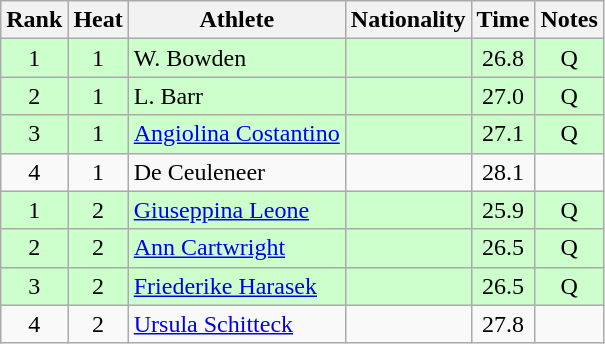<table class="wikitable sortable" style="text-align:center">
<tr>
<th>Rank</th>
<th>Heat</th>
<th>Athlete</th>
<th>Nationality</th>
<th>Time</th>
<th>Notes</th>
</tr>
<tr bgcolor=ccffcc>
<td>1</td>
<td>1</td>
<td align=left>W. Bowden</td>
<td align=left></td>
<td>26.8</td>
<td>Q</td>
</tr>
<tr bgcolor=ccffcc>
<td>2</td>
<td>1</td>
<td align=left>L. Barr</td>
<td align=left></td>
<td>27.0</td>
<td>Q</td>
</tr>
<tr bgcolor=ccffcc>
<td>3</td>
<td>1</td>
<td align=left><a href='#'>Angiolina Costantino</a></td>
<td align=left></td>
<td>27.1</td>
<td>Q</td>
</tr>
<tr>
<td>4</td>
<td>1</td>
<td align=left>De Ceuleneer</td>
<td align=left></td>
<td>28.1</td>
<td></td>
</tr>
<tr bgcolor=ccffcc>
<td>1</td>
<td>2</td>
<td align=left><a href='#'>Giuseppina Leone</a></td>
<td align=left></td>
<td>25.9</td>
<td>Q</td>
</tr>
<tr bgcolor=ccffcc>
<td>2</td>
<td>2</td>
<td align=left><a href='#'>Ann Cartwright</a></td>
<td align=left></td>
<td>26.5</td>
<td>Q</td>
</tr>
<tr bgcolor=ccffcc>
<td>3</td>
<td>2</td>
<td align=left><a href='#'>Friederike Harasek</a></td>
<td align=left></td>
<td>26.5</td>
<td>Q</td>
</tr>
<tr>
<td>4</td>
<td>2</td>
<td align=left><a href='#'>Ursula Schitteck</a></td>
<td align=left></td>
<td>27.8</td>
<td></td>
</tr>
</table>
